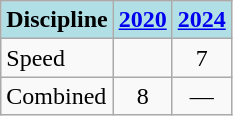<table class="wikitable" style="text-align: center;">
<tr>
<th style="background: #b0e0e6;">Discipline</th>
<th style="background: #b0e0e6;"><a href='#'>2020</a></th>
<th style="background: #b0e0e6;"><a href='#'>2024</a></th>
</tr>
<tr>
<td align="left">Speed</td>
<td></td>
<td>7</td>
</tr>
<tr>
<td align="left">Combined</td>
<td>8</td>
<td>—</td>
</tr>
</table>
